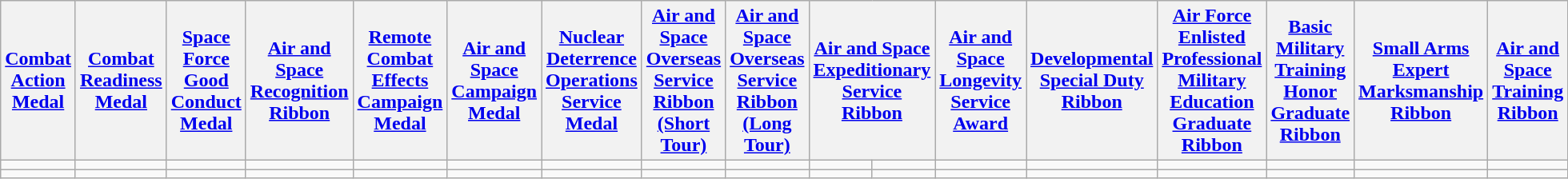<table class="wikitable">
<tr>
<th><a href='#'>Combat Action Medal</a></th>
<th><a href='#'>Combat Readiness Medal</a></th>
<th><a href='#'>Space Force Good Conduct Medal</a></th>
<th><a href='#'>Air and Space Recognition Ribbon</a></th>
<th><a href='#'>Remote Combat Effects Campaign Medal</a></th>
<th><a href='#'>Air and Space Campaign Medal</a></th>
<th><a href='#'>Nuclear Deterrence Operations Service Medal</a></th>
<th><a href='#'>Air and Space Overseas Service Ribbon (Short Tour)</a></th>
<th><a href='#'>Air and Space Overseas Service Ribbon (Long Tour)</a></th>
<th colspan=2><a href='#'>Air and Space Expeditionary Service Ribbon</a></th>
<th><a href='#'>Air and Space Longevity Service Award</a></th>
<th><a href='#'>Developmental Special Duty Ribbon</a></th>
<th><a href='#'>Air Force Enlisted Professional Military Education Graduate Ribbon</a></th>
<th><a href='#'>Basic Military Training Honor Graduate Ribbon</a></th>
<th><a href='#'>Small Arms Expert Marksmanship Ribbon</a></th>
<th><a href='#'>Air and Space Training Ribbon</a></th>
</tr>
<tr>
<td></td>
<td></td>
<td></td>
<td></td>
<td></td>
<td></td>
<td></td>
<td></td>
<td></td>
<td></td>
<td></td>
<td></td>
<td></td>
<td></td>
<td></td>
<td></td>
<td></td>
</tr>
<tr>
<td></td>
<td></td>
<td></td>
<td></td>
<td></td>
<td></td>
<td></td>
<td></td>
<td></td>
<td></td>
<td></td>
<td></td>
<td></td>
<td></td>
<td></td>
<td></td>
<td></td>
</tr>
</table>
